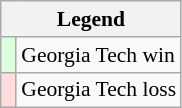<table class="wikitable" style="font-size:90%">
<tr>
<th colspan="2">Legend</th>
</tr>
<tr>
<td bgcolor="#DDFFDD"> </td>
<td>Georgia Tech win</td>
</tr>
<tr>
<td bgcolor="#FFDDDD"> </td>
<td>Georgia Tech loss</td>
</tr>
</table>
